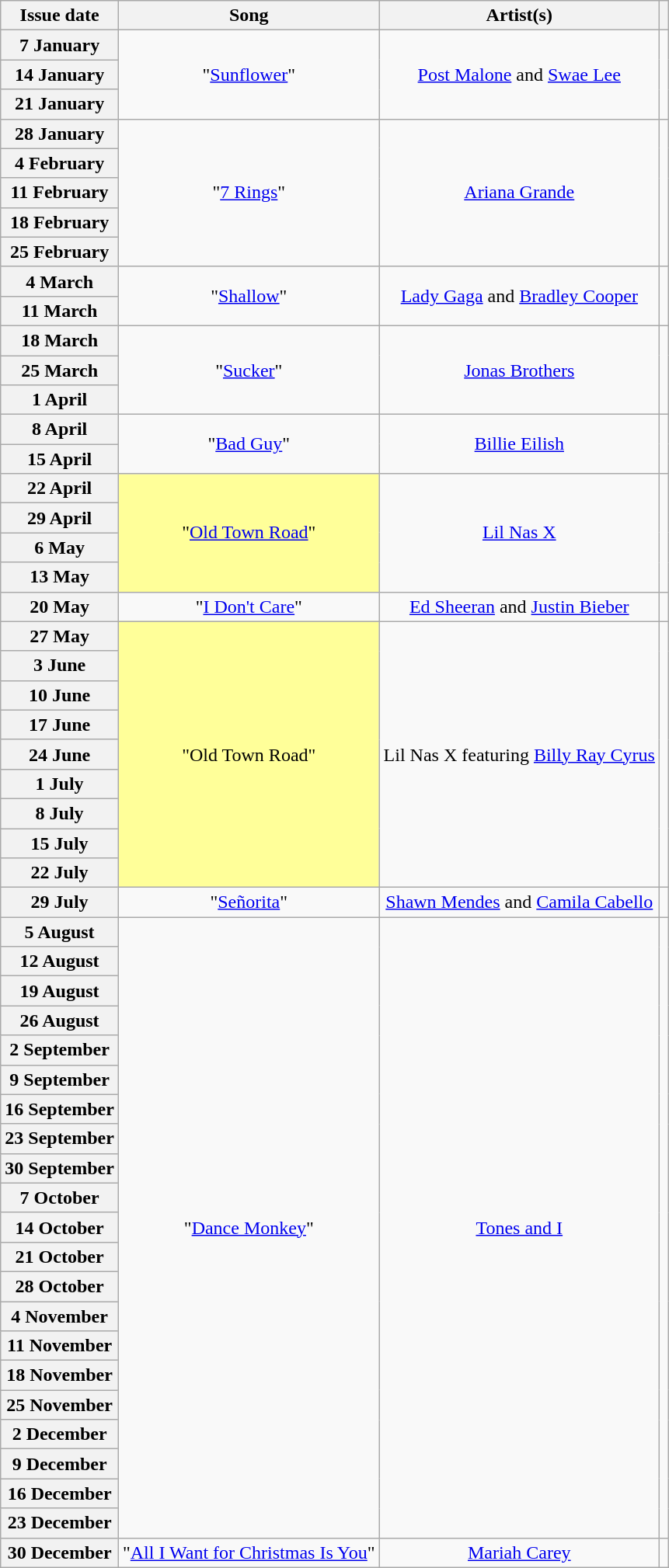<table class="wikitable sortable plainrowheaders" style="text-align: center">
<tr>
<th>Issue date</th>
<th>Song</th>
<th>Artist(s)</th>
<th></th>
</tr>
<tr>
<th scope="row">7 January</th>
<td rowspan="3">"<a href='#'>Sunflower</a>"</td>
<td rowspan="3"><a href='#'>Post Malone</a> and <a href='#'>Swae Lee</a></td>
<td rowspan="3"></td>
</tr>
<tr>
<th scope="row">14 January</th>
</tr>
<tr>
<th scope="row">21 January</th>
</tr>
<tr>
<th scope="row">28 January</th>
<td rowspan="5">"<a href='#'>7 Rings</a>"</td>
<td rowspan="5"><a href='#'>Ariana Grande</a></td>
<td rowspan="5"></td>
</tr>
<tr>
<th scope="row">4 February</th>
</tr>
<tr>
<th scope="row">11 February</th>
</tr>
<tr>
<th scope="row">18 February</th>
</tr>
<tr>
<th scope="row">25 February</th>
</tr>
<tr>
<th scope="row">4 March</th>
<td rowspan="2">"<a href='#'>Shallow</a>"</td>
<td rowspan="2"><a href='#'>Lady Gaga</a> and <a href='#'>Bradley Cooper</a></td>
<td rowspan="2"></td>
</tr>
<tr>
<th scope="row">11 March</th>
</tr>
<tr>
<th scope="row">18 March</th>
<td rowspan="3">"<a href='#'>Sucker</a>"</td>
<td rowspan="3"><a href='#'>Jonas Brothers</a></td>
<td rowspan="3"></td>
</tr>
<tr>
<th scope="row">25 March</th>
</tr>
<tr>
<th scope="row">1 April</th>
</tr>
<tr>
<th scope="row">8 April</th>
<td rowspan="2">"<a href='#'>Bad Guy</a>"</td>
<td rowspan="2"><a href='#'>Billie Eilish</a></td>
<td rowspan="2"></td>
</tr>
<tr>
<th scope="row">15 April</th>
</tr>
<tr>
<th scope="row">22 April</th>
<td rowspan="4" bgcolor=#FFFF99>"<a href='#'>Old Town Road</a>" </td>
<td rowspan="4"><a href='#'>Lil Nas X</a></td>
<td rowspan="4"></td>
</tr>
<tr>
<th scope="row">29 April</th>
</tr>
<tr>
<th scope="row">6 May</th>
</tr>
<tr>
<th scope="row">13 May</th>
</tr>
<tr>
<th scope="row">20 May</th>
<td>"<a href='#'>I Don't Care</a>"</td>
<td><a href='#'>Ed Sheeran</a> and <a href='#'>Justin Bieber</a></td>
<td></td>
</tr>
<tr>
<th scope="row">27 May</th>
<td rowspan="9" bgcolor=#FFFF99>"Old Town Road" </td>
<td rowspan="9">Lil Nas X featuring <a href='#'>Billy Ray Cyrus</a></td>
<td rowspan="9"></td>
</tr>
<tr>
<th scope="row">3 June</th>
</tr>
<tr>
<th scope="row">10 June</th>
</tr>
<tr>
<th scope="row">17 June</th>
</tr>
<tr>
<th scope="row">24 June</th>
</tr>
<tr>
<th scope="row">1 July</th>
</tr>
<tr>
<th scope="row">8 July</th>
</tr>
<tr>
<th scope="row">15 July</th>
</tr>
<tr>
<th scope="row">22 July</th>
</tr>
<tr>
<th scope="row">29 July</th>
<td>"<a href='#'>Señorita</a>"</td>
<td><a href='#'>Shawn Mendes</a> and <a href='#'>Camila Cabello</a></td>
<td></td>
</tr>
<tr>
<th scope="row">5 August</th>
<td rowspan="21">"<a href='#'>Dance Monkey</a>"</td>
<td rowspan="21"><a href='#'>Tones and I</a></td>
<td rowspan="21"></td>
</tr>
<tr>
<th scope="row">12 August</th>
</tr>
<tr>
<th scope="row">19 August</th>
</tr>
<tr>
<th scope="row">26 August</th>
</tr>
<tr>
<th scope="row">2 September</th>
</tr>
<tr>
<th scope="row">9 September</th>
</tr>
<tr>
<th scope="row">16 September</th>
</tr>
<tr>
<th scope="row">23 September</th>
</tr>
<tr>
<th scope="row">30 September</th>
</tr>
<tr>
<th scope="row">7 October</th>
</tr>
<tr>
<th scope="row">14 October</th>
</tr>
<tr>
<th scope="row">21 October</th>
</tr>
<tr>
<th scope="row">28 October</th>
</tr>
<tr>
<th scope="row">4 November</th>
</tr>
<tr>
<th scope="row">11 November</th>
</tr>
<tr>
<th scope="row">18 November</th>
</tr>
<tr>
<th scope="row">25 November</th>
</tr>
<tr>
<th scope="row">2 December</th>
</tr>
<tr>
<th scope="row">9 December</th>
</tr>
<tr>
<th scope="row">16 December</th>
</tr>
<tr>
<th scope="row">23 December</th>
</tr>
<tr>
<th scope="row">30 December</th>
<td>"<a href='#'>All I Want for Christmas Is You</a>"</td>
<td><a href='#'>Mariah Carey</a></td>
<td></td>
</tr>
</table>
